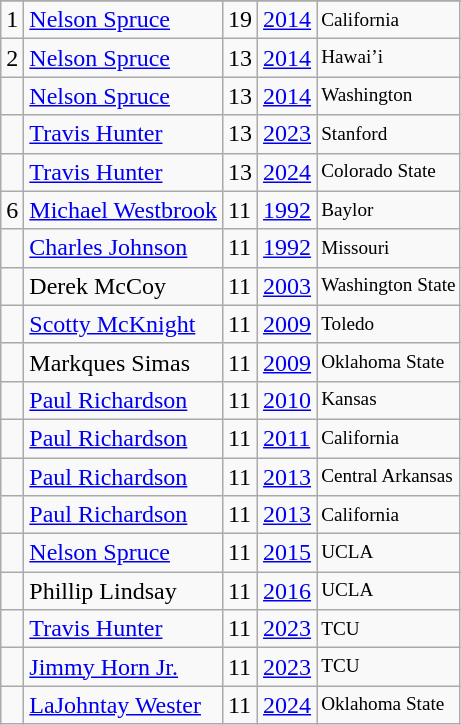<table class="wikitable">
<tr>
</tr>
<tr>
<td>1</td>
<td><a href='#'>Nelson Spruce</a></td>
<td>19</td>
<td><a href='#'>2014</a></td>
<td style="font-size:80%;">California</td>
</tr>
<tr>
<td>2</td>
<td><a href='#'>Nelson Spruce</a></td>
<td>13</td>
<td><a href='#'>2014</a></td>
<td style="font-size:80%;">Hawai’i</td>
</tr>
<tr>
<td></td>
<td><a href='#'>Nelson Spruce</a></td>
<td>13</td>
<td><a href='#'>2014</a></td>
<td style="font-size:80%;">Washington</td>
</tr>
<tr>
<td></td>
<td><a href='#'>Travis Hunter</a></td>
<td>13</td>
<td><a href='#'>2023</a></td>
<td style="font-size:80%;">Stanford</td>
</tr>
<tr>
<td></td>
<td><a href='#'>Travis Hunter</a></td>
<td>13</td>
<td><a href='#'>2024</a></td>
<td style="font-size:80%;">Colorado State</td>
</tr>
<tr>
<td>6</td>
<td><a href='#'>Michael Westbrook</a></td>
<td>11</td>
<td><a href='#'>1992</a></td>
<td style="font-size:80%;">Baylor</td>
</tr>
<tr>
<td></td>
<td><a href='#'>Charles Johnson</a></td>
<td>11</td>
<td><a href='#'>1992</a></td>
<td style="font-size:80%;">Missouri</td>
</tr>
<tr>
<td></td>
<td>Derek McCoy</td>
<td>11</td>
<td><a href='#'>2003</a></td>
<td style="font-size:80%;">Washington State</td>
</tr>
<tr>
<td></td>
<td><a href='#'>Scotty McKnight</a></td>
<td>11</td>
<td><a href='#'>2009</a></td>
<td style="font-size:80%;">Toledo</td>
</tr>
<tr>
<td></td>
<td>Markques Simas</td>
<td>11</td>
<td><a href='#'>2009</a></td>
<td style="font-size:80%;">Oklahoma State</td>
</tr>
<tr>
<td></td>
<td><a href='#'>Paul Richardson</a></td>
<td>11</td>
<td><a href='#'>2010</a></td>
<td style="font-size:80%;">Kansas</td>
</tr>
<tr>
<td></td>
<td><a href='#'>Paul Richardson</a></td>
<td>11</td>
<td><a href='#'>2011</a></td>
<td style="font-size:80%;">California</td>
</tr>
<tr>
<td></td>
<td><a href='#'>Paul Richardson</a></td>
<td>11</td>
<td><a href='#'>2013</a></td>
<td style="font-size:80%;">Central Arkansas</td>
</tr>
<tr>
<td></td>
<td><a href='#'>Paul Richardson</a></td>
<td>11</td>
<td><a href='#'>2013</a></td>
<td style="font-size:80%;">California</td>
</tr>
<tr>
<td></td>
<td><a href='#'>Nelson Spruce</a></td>
<td>11</td>
<td><a href='#'>2015</a></td>
<td style="font-size:80%;">UCLA</td>
</tr>
<tr>
<td></td>
<td>Phillip Lindsay</td>
<td>11</td>
<td><a href='#'>2016</a></td>
<td style="font-size:80%;">UCLA</td>
</tr>
<tr>
<td></td>
<td><a href='#'>Travis Hunter</a></td>
<td>11</td>
<td><a href='#'>2023</a></td>
<td style="font-size:80%;">TCU</td>
</tr>
<tr>
<td></td>
<td><a href='#'>Jimmy Horn Jr.</a></td>
<td>11</td>
<td><a href='#'>2023</a></td>
<td style="font-size:80%;">TCU</td>
</tr>
<tr>
<td></td>
<td><a href='#'>LaJohntay Wester</a></td>
<td>11</td>
<td><a href='#'>2024</a></td>
<td style="font-size:80%;">Oklahoma State</td>
</tr>
</table>
